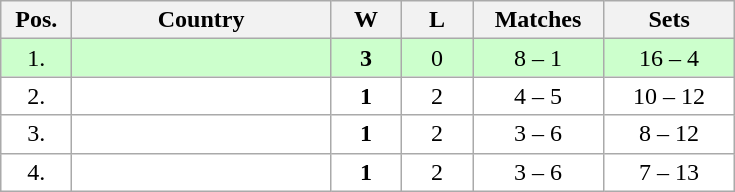<table class="wikitable" style="text-align:center;">
<tr>
<th width=40>Pos.</th>
<th width=165>Country</th>
<th width=40>W</th>
<th width=40>L</th>
<th width=80>Matches</th>
<th width=80>Sets</th>
</tr>
<tr style="background:#ccffcc;">
<td>1.</td>
<td style="text-align:left;"></td>
<td><strong>3</strong></td>
<td>0</td>
<td>8 – 1</td>
<td>16 – 4</td>
</tr>
<tr style="background:#ffffff;">
<td>2.</td>
<td style="text-align:left;"></td>
<td><strong>1</strong></td>
<td>2</td>
<td>4 – 5</td>
<td>10 – 12</td>
</tr>
<tr style="background:#ffffff;">
<td>3.</td>
<td style="text-align:left;"></td>
<td><strong>1</strong></td>
<td>2</td>
<td>3 – 6</td>
<td>8 – 12</td>
</tr>
<tr style="background:#ffffff;">
<td>4.</td>
<td style="text-align:left;"></td>
<td><strong>1</strong></td>
<td>2</td>
<td>3 – 6</td>
<td>7 – 13</td>
</tr>
</table>
